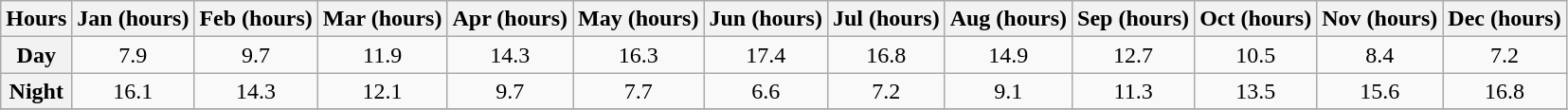<table class="wikitable" style="text-align:center;">
<tr>
<th>Hours</th>
<th>Jan (hours)</th>
<th>Feb (hours)</th>
<th>Mar (hours)</th>
<th>Apr (hours)</th>
<th>May (hours)</th>
<th>Jun (hours)</th>
<th>Jul (hours)</th>
<th>Aug (hours)</th>
<th>Sep (hours)</th>
<th>Oct (hours)</th>
<th>Nov (hours)</th>
<th>Dec (hours)</th>
</tr>
<tr>
<th>Day</th>
<td>7.9</td>
<td>9.7</td>
<td>11.9</td>
<td>14.3</td>
<td>16.3</td>
<td>17.4</td>
<td>16.8</td>
<td>14.9</td>
<td>12.7</td>
<td>10.5</td>
<td>8.4</td>
<td>7.2</td>
</tr>
<tr>
<th>Night</th>
<td>16.1</td>
<td>14.3</td>
<td>12.1</td>
<td>9.7</td>
<td>7.7</td>
<td>6.6</td>
<td>7.2</td>
<td>9.1</td>
<td>11.3</td>
<td>13.5</td>
<td>15.6</td>
<td>16.8</td>
</tr>
<tr>
</tr>
</table>
